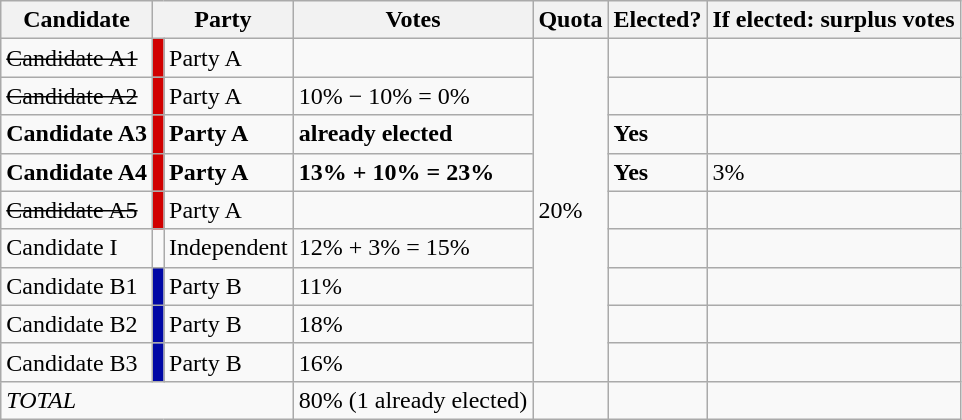<table class="wikitable">
<tr>
<th>Candidate</th>
<th colspan="2">Party</th>
<th>Votes</th>
<th>Quota</th>
<th>Elected?</th>
<th>If elected: surplus votes</th>
</tr>
<tr>
<td><s>Candidate A1</s></td>
<td style="background:#D10000"></td>
<td>Party A</td>
<td></td>
<td rowspan="9">20%</td>
<td></td>
<td></td>
</tr>
<tr>
<td><s>Candidate A2</s></td>
<td style="background:#D10000"></td>
<td>Party A</td>
<td>10% − 10% = 0%</td>
<td></td>
<td></td>
</tr>
<tr>
<td><strong>Candidate A3</strong></td>
<td style="background:#D10000"></td>
<td><strong>Party A</strong></td>
<td><strong>already elected</strong></td>
<td><strong>Yes</strong></td>
<td></td>
</tr>
<tr>
<td><strong>Candidate A4</strong></td>
<td style="background:#D10000"></td>
<td><strong>Party A</strong></td>
<td><strong>13% + 10% = 23%</strong></td>
<td><strong>Yes</strong></td>
<td>3%</td>
</tr>
<tr>
<td><s>Candidate A5</s></td>
<td style="background:#D10000"></td>
<td>Party A</td>
<td></td>
<td></td>
<td></td>
</tr>
<tr>
<td>Candidate I</td>
<td></td>
<td>Independent</td>
<td>12% + 3% = 15%</td>
<td></td>
<td></td>
</tr>
<tr>
<td>Candidate B1</td>
<td style="background:#0008A5"></td>
<td>Party B</td>
<td>11%</td>
<td></td>
<td></td>
</tr>
<tr>
<td>Candidate B2</td>
<td style="background:#0008A5"></td>
<td>Party B</td>
<td>18%</td>
<td></td>
<td></td>
</tr>
<tr>
<td>Candidate B3</td>
<td style="background:#0008A5"></td>
<td>Party B</td>
<td>16%</td>
<td></td>
<td></td>
</tr>
<tr>
<td colspan="3"><em>TOTAL</em></td>
<td>80% (1 already elected)</td>
<td></td>
<td></td>
<td></td>
</tr>
</table>
